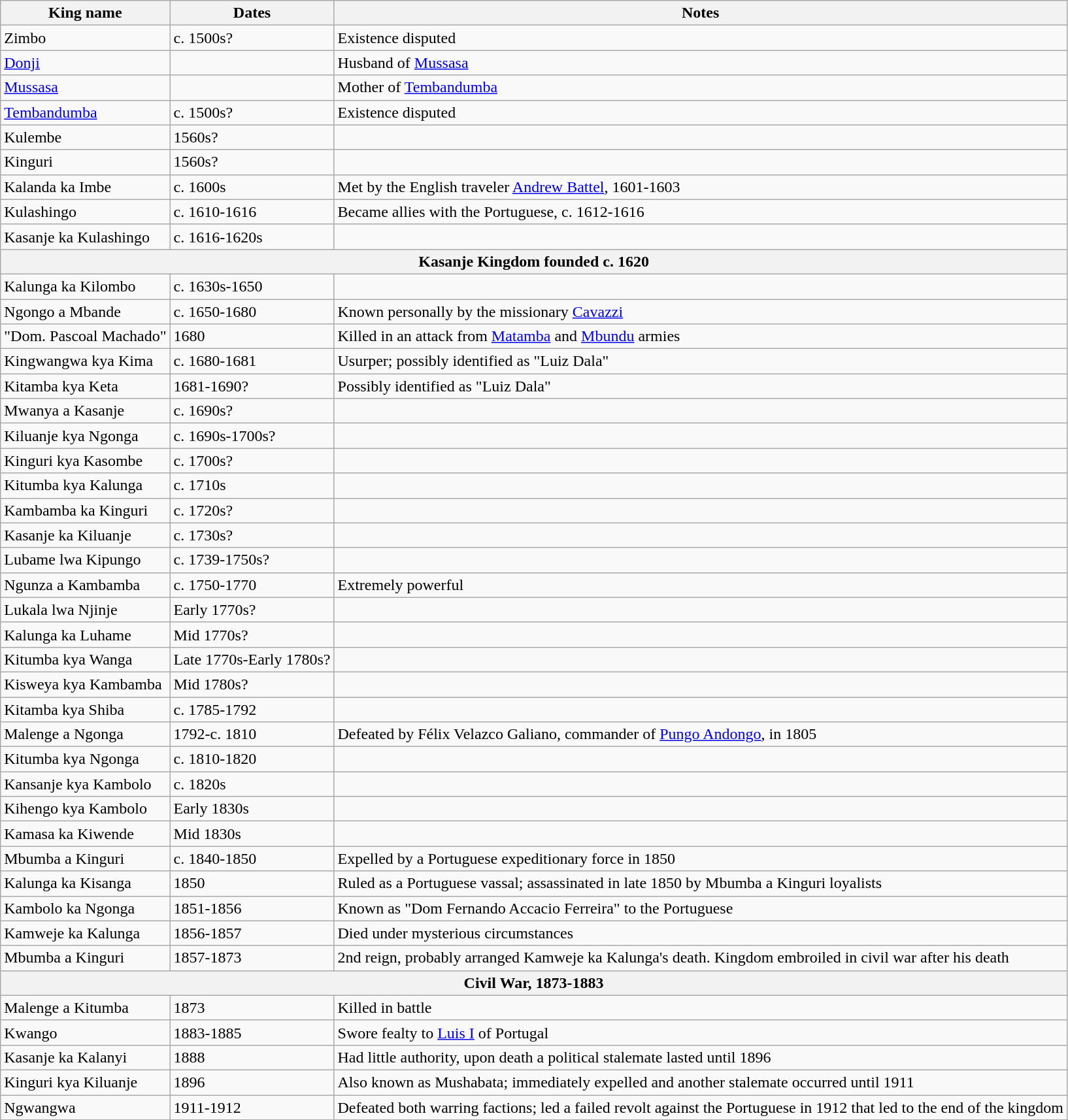<table class="wikitable">
<tr>
<th>King name</th>
<th>Dates</th>
<th>Notes</th>
</tr>
<tr>
<td>Zimbo</td>
<td>c. 1500s?</td>
<td>Existence disputed</td>
</tr>
<tr>
<td><a href='#'>Donji</a></td>
<td></td>
<td>Husband of <a href='#'>Mussasa</a></td>
</tr>
<tr>
<td><a href='#'>Mussasa</a></td>
<td></td>
<td>Mother of <a href='#'>Tembandumba</a></td>
</tr>
<tr>
<td><a href='#'>Tembandumba</a></td>
<td>c. 1500s?</td>
<td>Existence disputed</td>
</tr>
<tr>
<td>Kulembe</td>
<td>1560s?</td>
<td></td>
</tr>
<tr>
<td>Kinguri</td>
<td>1560s?</td>
<td></td>
</tr>
<tr>
<td>Kalanda ka Imbe</td>
<td>c. 1600s</td>
<td>Met by the English traveler <a href='#'>Andrew Battel</a>, 1601-1603</td>
</tr>
<tr>
<td>Kulashingo</td>
<td>c. 1610-1616</td>
<td>Became allies with the Portuguese, c. 1612-1616</td>
</tr>
<tr>
<td>Kasanje ka Kulashingo</td>
<td>c. 1616-1620s</td>
<td></td>
</tr>
<tr>
<th colspan="3" style="text-align: center;"><strong>Kasanje Kingdom founded c. 1620</strong></th>
</tr>
<tr>
<td>Kalunga ka Kilombo</td>
<td>c. 1630s-1650</td>
<td></td>
</tr>
<tr>
<td>Ngongo a Mbande</td>
<td>c. 1650-1680</td>
<td>Known personally by the missionary <a href='#'>Cavazzi</a></td>
</tr>
<tr>
<td>"Dom. Pascoal Machado"</td>
<td>1680</td>
<td>Killed in an attack from <a href='#'>Matamba</a> and <a href='#'>Mbundu</a> armies</td>
</tr>
<tr>
<td>Kingwangwa kya Kima</td>
<td>c. 1680-1681</td>
<td>Usurper; possibly identified as "Luiz Dala"</td>
</tr>
<tr>
<td>Kitamba kya Keta</td>
<td>1681-1690?</td>
<td>Possibly identified as "Luiz Dala"</td>
</tr>
<tr>
<td>Mwanya a Kasanje</td>
<td>c. 1690s?</td>
<td></td>
</tr>
<tr>
<td>Kiluanje kya Ngonga</td>
<td>c. 1690s-1700s?</td>
<td></td>
</tr>
<tr>
<td>Kinguri kya Kasombe</td>
<td>c. 1700s?</td>
<td></td>
</tr>
<tr>
<td>Kitumba kya Kalunga</td>
<td>c. 1710s</td>
<td></td>
</tr>
<tr>
<td>Kambamba ka Kinguri</td>
<td>c. 1720s?</td>
<td></td>
</tr>
<tr>
<td>Kasanje ka Kiluanje</td>
<td>c. 1730s?</td>
<td></td>
</tr>
<tr>
<td>Lubame lwa Kipungo</td>
<td>c. 1739-1750s?</td>
<td></td>
</tr>
<tr>
<td>Ngunza a Kambamba</td>
<td>c. 1750-1770</td>
<td>Extremely powerful</td>
</tr>
<tr>
<td>Lukala lwa Njinje</td>
<td>Early 1770s?</td>
<td></td>
</tr>
<tr>
<td>Kalunga ka Luhame</td>
<td>Mid 1770s?</td>
<td></td>
</tr>
<tr>
<td>Kitumba kya Wanga</td>
<td>Late 1770s-Early 1780s?</td>
<td></td>
</tr>
<tr>
<td>Kisweya kya Kambamba</td>
<td>Mid 1780s?</td>
<td></td>
</tr>
<tr>
<td>Kitamba kya Shiba</td>
<td>c. 1785-1792</td>
<td></td>
</tr>
<tr>
<td>Malenge a Ngonga</td>
<td>1792-c. 1810</td>
<td>Defeated by Félix Velazco Galiano, commander of <a href='#'>Pungo Andongo</a>, in 1805</td>
</tr>
<tr>
<td>Kitumba kya Ngonga</td>
<td>c. 1810-1820</td>
<td></td>
</tr>
<tr>
<td>Kansanje kya Kambolo</td>
<td>c. 1820s</td>
<td></td>
</tr>
<tr>
<td>Kihengo kya Kambolo</td>
<td>Early 1830s</td>
<td></td>
</tr>
<tr>
<td>Kamasa ka Kiwende</td>
<td>Mid 1830s</td>
<td></td>
</tr>
<tr>
<td>Mbumba a Kinguri</td>
<td>c. 1840-1850</td>
<td>Expelled by a Portuguese expeditionary force in 1850</td>
</tr>
<tr>
<td>Kalunga ka Kisanga</td>
<td>1850</td>
<td>Ruled as a Portuguese vassal; assassinated in late 1850 by Mbumba a Kinguri loyalists</td>
</tr>
<tr>
<td>Kambolo ka Ngonga</td>
<td>1851-1856</td>
<td>Known as "Dom Fernando Accacio Ferreira" to the Portuguese</td>
</tr>
<tr>
<td>Kamweje ka Kalunga</td>
<td>1856-1857</td>
<td>Died under mysterious circumstances</td>
</tr>
<tr>
<td>Mbumba a Kinguri</td>
<td>1857-1873</td>
<td>2nd reign, probably arranged Kamweje ka Kalunga's death. Kingdom embroiled in civil war after his death</td>
</tr>
<tr>
<th colspan="3" style="text-align: center;"><strong>Civil War, 1873-1883</strong></th>
</tr>
<tr>
<td>Malenge a Kitumba</td>
<td>1873</td>
<td>Killed in battle</td>
</tr>
<tr>
<td>Kwango</td>
<td>1883-1885</td>
<td>Swore fealty to <a href='#'>Luis I</a> of Portugal</td>
</tr>
<tr>
<td>Kasanje ka Kalanyi</td>
<td>1888</td>
<td>Had little authority, upon death a political stalemate lasted until 1896</td>
</tr>
<tr>
<td>Kinguri kya Kiluanje</td>
<td>1896</td>
<td>Also known as Mushabata; immediately expelled and another stalemate occurred until 1911</td>
</tr>
<tr>
<td>Ngwangwa</td>
<td>1911-1912</td>
<td>Defeated both warring factions; led a failed revolt against the Portuguese in 1912 that led to the end of the kingdom</td>
</tr>
</table>
